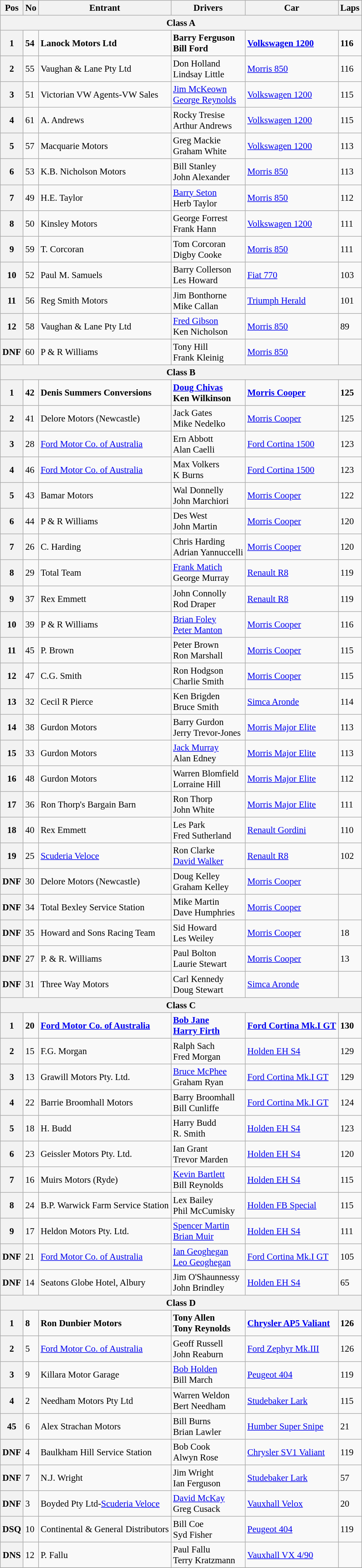<table class="wikitable sortable" style="font-size: 95%;">
<tr>
<th>Pos</th>
<th>No</th>
<th>Entrant</th>
<th>Drivers</th>
<th>Car</th>
<th>Laps</th>
</tr>
<tr>
<th colspan=6>Class A</th>
</tr>
<tr style="font-weight:bold">
<th>1</th>
<td>54</td>
<td>Lanock Motors Ltd</td>
<td> Barry Ferguson<br> Bill Ford</td>
<td><a href='#'>Volkswagen 1200</a></td>
<td>116</td>
</tr>
<tr>
<th>2</th>
<td>55</td>
<td>Vaughan & Lane Pty Ltd</td>
<td> Don Holland<br> Lindsay Little</td>
<td><a href='#'>Morris 850</a></td>
<td>116</td>
</tr>
<tr>
<th>3</th>
<td>51</td>
<td>Victorian VW Agents-VW Sales</td>
<td> <a href='#'>Jim McKeown</a><br> <a href='#'>George Reynolds</a></td>
<td><a href='#'>Volkswagen 1200</a></td>
<td>115</td>
</tr>
<tr>
<th>4</th>
<td>61</td>
<td>A. Andrews</td>
<td> Rocky Tresise<br> Arthur Andrews</td>
<td><a href='#'>Volkswagen 1200</a></td>
<td>115</td>
</tr>
<tr>
<th>5</th>
<td>57</td>
<td>Macquarie Motors</td>
<td> Greg Mackie<br> Graham White</td>
<td><a href='#'>Volkswagen 1200</a></td>
<td>113</td>
</tr>
<tr>
<th>6</th>
<td>53</td>
<td>K.B. Nicholson Motors</td>
<td> Bill Stanley<br> John Alexander</td>
<td><a href='#'>Morris 850</a></td>
<td>113</td>
</tr>
<tr>
<th>7</th>
<td>49</td>
<td>H.E. Taylor</td>
<td> <a href='#'>Barry Seton</a><br> Herb Taylor</td>
<td><a href='#'>Morris 850</a></td>
<td>112</td>
</tr>
<tr>
<th>8</th>
<td>50</td>
<td>Kinsley Motors</td>
<td> George Forrest<br> Frank Hann</td>
<td><a href='#'>Volkswagen 1200</a></td>
<td>111</td>
</tr>
<tr>
<th>9</th>
<td>59</td>
<td>T. Corcoran</td>
<td> Tom Corcoran<br> Digby Cooke</td>
<td><a href='#'>Morris 850</a></td>
<td>111</td>
</tr>
<tr>
<th>10</th>
<td>52</td>
<td>Paul M. Samuels</td>
<td> Barry Collerson<br> Les Howard</td>
<td><a href='#'>Fiat 770</a></td>
<td>103</td>
</tr>
<tr>
<th>11</th>
<td>56</td>
<td>Reg Smith Motors</td>
<td> Jim Bonthorne<br> Mike Callan</td>
<td><a href='#'>Triumph Herald</a></td>
<td>101</td>
</tr>
<tr>
<th>12</th>
<td>58</td>
<td>Vaughan & Lane Pty Ltd</td>
<td> <a href='#'>Fred Gibson</a><br> Ken Nicholson</td>
<td><a href='#'>Morris 850</a></td>
<td>89</td>
</tr>
<tr>
<th>DNF</th>
<td>60</td>
<td>P & R Williams</td>
<td> Tony Hill<br> Frank Kleinig</td>
<td><a href='#'>Morris 850</a></td>
<td></td>
</tr>
<tr>
<th colspan=6>Class B</th>
</tr>
<tr style="font-weight:bold">
<th>1</th>
<td>42</td>
<td>Denis Summers Conversions</td>
<td> <a href='#'>Doug Chivas</a><br> Ken Wilkinson</td>
<td><a href='#'>Morris Cooper</a></td>
<td>125</td>
</tr>
<tr>
<th>2</th>
<td>41</td>
<td>Delore Motors (Newcastle)</td>
<td> Jack Gates<br> Mike Nedelko</td>
<td><a href='#'>Morris Cooper</a></td>
<td>125</td>
</tr>
<tr>
<th>3</th>
<td>28</td>
<td><a href='#'>Ford Motor Co. of Australia</a></td>
<td> Ern Abbott<br> Alan Caelli</td>
<td><a href='#'>Ford Cortina 1500</a></td>
<td>123</td>
</tr>
<tr>
<th>4</th>
<td>46</td>
<td><a href='#'>Ford Motor Co. of Australia</a></td>
<td> Max Volkers<br> K Burns</td>
<td><a href='#'>Ford Cortina 1500</a></td>
<td>123</td>
</tr>
<tr>
<th>5</th>
<td>43</td>
<td>Bamar Motors</td>
<td> Wal Donnelly<br> John Marchiori</td>
<td><a href='#'>Morris Cooper</a></td>
<td>122</td>
</tr>
<tr>
<th>6</th>
<td>44</td>
<td>P & R Williams</td>
<td> Des West<br> John Martin</td>
<td><a href='#'>Morris Cooper</a></td>
<td>120</td>
</tr>
<tr>
<th>7</th>
<td>26</td>
<td>C. Harding</td>
<td> Chris Harding<br> Adrian Yannuccelli</td>
<td><a href='#'>Morris Cooper</a></td>
<td>120</td>
</tr>
<tr>
<th>8</th>
<td>29</td>
<td>Total Team</td>
<td> <a href='#'>Frank Matich</a><br> George Murray</td>
<td><a href='#'>Renault R8</a></td>
<td>119</td>
</tr>
<tr>
<th>9</th>
<td>37</td>
<td>Rex Emmett</td>
<td> John Connolly<br> Rod Draper</td>
<td><a href='#'>Renault R8</a></td>
<td>119</td>
</tr>
<tr>
<th>10</th>
<td>39</td>
<td>P & R Williams</td>
<td> <a href='#'>Brian Foley</a><br> <a href='#'>Peter Manton</a></td>
<td><a href='#'>Morris Cooper</a></td>
<td>116</td>
</tr>
<tr>
<th>11</th>
<td>45</td>
<td>P. Brown</td>
<td> Peter Brown<br> Ron Marshall</td>
<td><a href='#'>Morris Cooper</a></td>
<td>115</td>
</tr>
<tr>
<th>12</th>
<td>47</td>
<td>C.G. Smith</td>
<td> Ron Hodgson<br> Charlie Smith</td>
<td><a href='#'>Morris Cooper</a></td>
<td>115</td>
</tr>
<tr>
<th>13</th>
<td>32</td>
<td>Cecil R Pierce</td>
<td> Ken Brigden<br> Bruce Smith</td>
<td><a href='#'>Simca Aronde</a></td>
<td>114</td>
</tr>
<tr>
<th>14</th>
<td>38</td>
<td>Gurdon Motors</td>
<td> Barry Gurdon<br> Jerry Trevor-Jones</td>
<td><a href='#'>Morris Major Elite</a></td>
<td>113</td>
</tr>
<tr>
<th>15</th>
<td>33</td>
<td>Gurdon Motors</td>
<td> <a href='#'>Jack Murray</a><br> Alan Edney</td>
<td><a href='#'>Morris Major Elite</a></td>
<td>113</td>
</tr>
<tr>
<th>16</th>
<td>48</td>
<td>Gurdon Motors</td>
<td> Warren Blomfield<br> Lorraine Hill</td>
<td><a href='#'>Morris Major Elite</a></td>
<td>112</td>
</tr>
<tr>
<th>17</th>
<td>36</td>
<td>Ron Thorp's Bargain Barn</td>
<td> Ron Thorp<br> John White</td>
<td><a href='#'>Morris Major Elite</a></td>
<td>111</td>
</tr>
<tr>
<th>18</th>
<td>40</td>
<td>Rex Emmett</td>
<td> Les Park<br> Fred Sutherland</td>
<td><a href='#'>Renault Gordini</a></td>
<td>110</td>
</tr>
<tr>
<th>19</th>
<td>25</td>
<td><a href='#'>Scuderia Veloce</a></td>
<td> Ron Clarke<br> <a href='#'>David Walker</a></td>
<td><a href='#'>Renault R8</a></td>
<td>102</td>
</tr>
<tr>
<th>DNF</th>
<td>30</td>
<td>Delore Motors (Newcastle)</td>
<td> Doug Kelley<br> Graham Kelley</td>
<td><a href='#'>Morris Cooper</a></td>
<td></td>
</tr>
<tr>
<th>DNF</th>
<td>34</td>
<td>Total Bexley Service Station</td>
<td> Mike Martin<br> Dave Humphries</td>
<td><a href='#'>Morris Cooper</a></td>
<td></td>
</tr>
<tr>
<th>DNF</th>
<td>35</td>
<td>Howard and Sons Racing Team</td>
<td> Sid Howard<br> Les Weiley</td>
<td><a href='#'>Morris Cooper</a></td>
<td>18</td>
</tr>
<tr>
<th>DNF</th>
<td>27</td>
<td>P. & R. Williams</td>
<td> Paul Bolton<br> Laurie Stewart</td>
<td><a href='#'>Morris Cooper</a></td>
<td>13</td>
</tr>
<tr>
<th>DNF</th>
<td>31</td>
<td>Three Way Motors</td>
<td> Carl Kennedy<br> Doug Stewart</td>
<td><a href='#'>Simca Aronde</a></td>
<td></td>
</tr>
<tr>
<th colspan=6>Class C</th>
</tr>
<tr style="font-weight:bold">
<th>1</th>
<td>20</td>
<td><a href='#'>Ford Motor Co. of Australia</a></td>
<td> <a href='#'>Bob Jane</a><br> <a href='#'>Harry Firth</a></td>
<td><a href='#'>Ford Cortina Mk.I GT</a></td>
<td>130</td>
</tr>
<tr>
<th>2</th>
<td>15</td>
<td>F.G. Morgan</td>
<td> Ralph Sach<br> Fred Morgan</td>
<td><a href='#'>Holden EH S4</a></td>
<td>129</td>
</tr>
<tr>
<th>3</th>
<td>13</td>
<td>Grawill Motors Pty. Ltd.</td>
<td> <a href='#'>Bruce McPhee</a><br> Graham Ryan</td>
<td><a href='#'>Ford Cortina Mk.I GT</a></td>
<td>129</td>
</tr>
<tr>
<th>4</th>
<td>22</td>
<td>Barrie Broomhall Motors</td>
<td> Barry Broomhall<br> Bill Cunliffe</td>
<td><a href='#'>Ford Cortina Mk.I GT</a></td>
<td>124</td>
</tr>
<tr>
<th>5</th>
<td>18</td>
<td>H. Budd</td>
<td> Harry Budd<br> R. Smith</td>
<td><a href='#'>Holden EH S4</a></td>
<td>123</td>
</tr>
<tr>
<th>6</th>
<td>23</td>
<td>Geissler Motors Pty. Ltd.</td>
<td> Ian Grant<br> Trevor Marden</td>
<td><a href='#'>Holden EH S4</a></td>
<td>120</td>
</tr>
<tr>
<th>7</th>
<td>16</td>
<td>Muirs Motors (Ryde)</td>
<td> <a href='#'>Kevin Bartlett</a><br> Bill Reynolds</td>
<td><a href='#'>Holden EH S4</a></td>
<td>115</td>
</tr>
<tr>
<th>8</th>
<td>24</td>
<td>B.P. Warwick Farm Service Station</td>
<td> Lex Bailey<br> Phil McCumisky</td>
<td><a href='#'>Holden FB Special</a></td>
<td>115</td>
</tr>
<tr>
<th>9</th>
<td>17</td>
<td>Heldon Motors Pty. Ltd.</td>
<td> <a href='#'>Spencer Martin</a><br> <a href='#'>Brian Muir</a></td>
<td><a href='#'>Holden EH S4</a></td>
<td>111</td>
</tr>
<tr>
<th>DNF</th>
<td>21</td>
<td><a href='#'>Ford Motor Co. of Australia</a></td>
<td> <a href='#'>Ian Geoghegan</a><br> <a href='#'>Leo Geoghegan</a></td>
<td><a href='#'>Ford Cortina Mk.I GT</a></td>
<td>105</td>
</tr>
<tr>
<th>DNF</th>
<td>14</td>
<td>Seatons Globe Hotel, Albury</td>
<td> Jim O'Shaunnessy<br> John Brindley</td>
<td><a href='#'>Holden EH S4</a></td>
<td>65</td>
</tr>
<tr>
<th colspan=6>Class D</th>
</tr>
<tr style="font-weight:bold">
<th>1</th>
<td>8</td>
<td>Ron Dunbier Motors</td>
<td> Tony Allen<br> Tony Reynolds</td>
<td><a href='#'>Chrysler AP5 Valiant</a></td>
<td>126</td>
</tr>
<tr>
<th>2</th>
<td>5</td>
<td><a href='#'>Ford Motor Co. of Australia</a></td>
<td> Geoff Russell<br> John Reaburn</td>
<td><a href='#'>Ford Zephyr Mk.III</a></td>
<td>126</td>
</tr>
<tr>
<th>3</th>
<td>9</td>
<td>Killara Motor Garage</td>
<td> <a href='#'>Bob Holden</a><br> Bill March</td>
<td><a href='#'>Peugeot 404</a></td>
<td>119</td>
</tr>
<tr>
<th>4</th>
<td>2</td>
<td>Needham Motors Pty Ltd</td>
<td> Warren Weldon<br> Bert Needham</td>
<td><a href='#'>Studebaker Lark</a></td>
<td>115</td>
</tr>
<tr>
<th>45</th>
<td>6</td>
<td>Alex Strachan Motors</td>
<td> Bill Burns<br> Brian Lawler</td>
<td><a href='#'>Humber Super Snipe</a></td>
<td>21</td>
</tr>
<tr>
<th>DNF</th>
<td>4</td>
<td>Baulkham Hill Service Station</td>
<td> Bob Cook<br> Alwyn Rose</td>
<td><a href='#'>Chrysler SV1 Valiant</a></td>
<td>119</td>
</tr>
<tr>
<th>DNF</th>
<td>7</td>
<td>N.J. Wright</td>
<td> Jim Wright<br> Ian Ferguson</td>
<td><a href='#'>Studebaker Lark</a></td>
<td>57</td>
</tr>
<tr>
<th>DNF</th>
<td>3</td>
<td>Boyded Pty Ltd-<a href='#'>Scuderia Veloce</a></td>
<td> <a href='#'>David McKay</a><br> Greg Cusack</td>
<td><a href='#'>Vauxhall Velox</a></td>
<td>20</td>
</tr>
<tr>
<th>DSQ</th>
<td>10</td>
<td>Continental & General Distributors</td>
<td> Bill Coe<br> Syd Fisher</td>
<td><a href='#'>Peugeot 404</a></td>
<td>119</td>
</tr>
<tr>
<th>DNS</th>
<td>12</td>
<td>P. Fallu</td>
<td> Paul Fallu <br> Terry Kratzmann</td>
<td><a href='#'>Vauxhall VX 4/90</a></td>
<td></td>
</tr>
<tr>
</tr>
</table>
